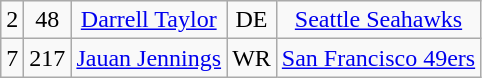<table class="wikitable" style="text-align:center">
<tr>
<td>2</td>
<td>48</td>
<td><a href='#'>Darrell Taylor</a></td>
<td>DE</td>
<td><a href='#'>Seattle Seahawks</a></td>
</tr>
<tr>
<td>7</td>
<td>217</td>
<td><a href='#'>Jauan Jennings</a></td>
<td>WR</td>
<td><a href='#'>San Francisco 49ers</a></td>
</tr>
</table>
